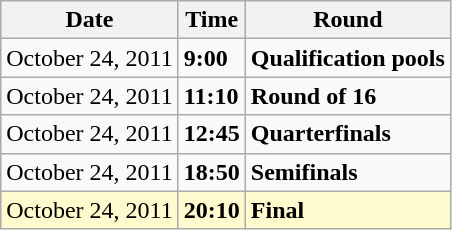<table class="wikitable">
<tr>
<th>Date</th>
<th>Time</th>
<th>Round</th>
</tr>
<tr>
<td>October 24, 2011</td>
<td><strong>9:00</strong></td>
<td><strong>Qualification pools</strong></td>
</tr>
<tr>
<td>October 24, 2011</td>
<td><strong>11:10</strong></td>
<td><strong>Round of 16</strong></td>
</tr>
<tr>
<td>October 24, 2011</td>
<td><strong>12:45</strong></td>
<td><strong>Quarterfinals</strong></td>
</tr>
<tr>
<td>October 24, 2011</td>
<td><strong>18:50</strong></td>
<td><strong>Semifinals</strong></td>
</tr>
<tr style=background:lemonchiffon>
<td>October 24, 2011</td>
<td><strong>20:10</strong></td>
<td><strong>Final</strong></td>
</tr>
</table>
